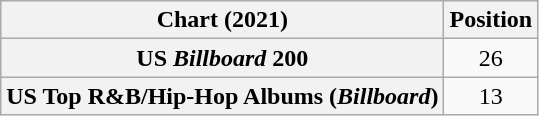<table class="wikitable sortable plainrowheaders" style="text-align:center">
<tr>
<th scope="col">Chart (2021)</th>
<th scope="col">Position</th>
</tr>
<tr>
<th scope="row">US <em>Billboard</em> 200</th>
<td>26</td>
</tr>
<tr>
<th scope="row">US Top R&B/Hip-Hop Albums (<em>Billboard</em>)</th>
<td>13</td>
</tr>
</table>
